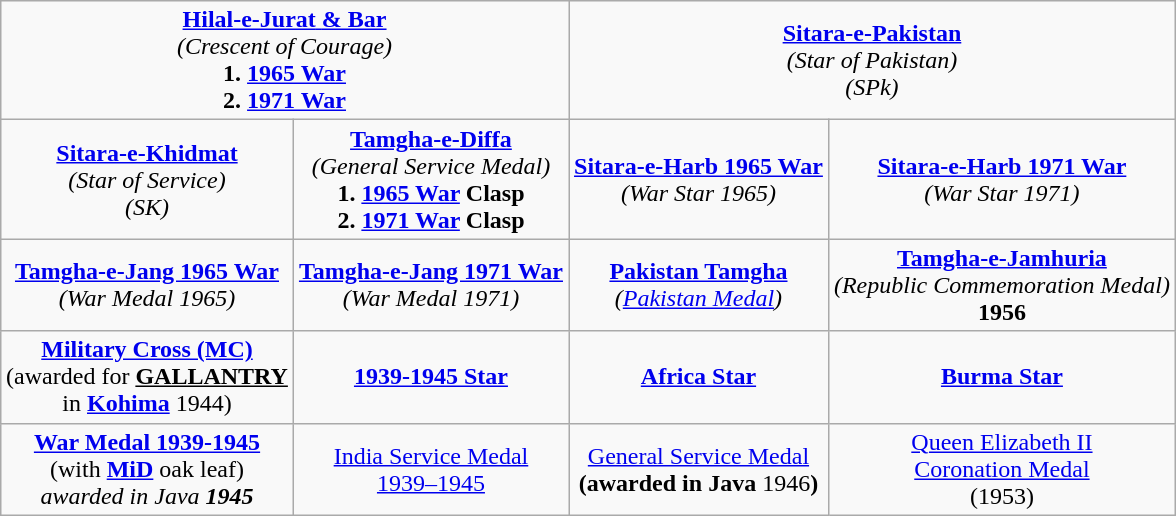<table class="wikitable" style="margin:1em auto; text-align:center;">
<tr>
<td colspan="2"><a href='#'><strong>Hilal-e-Jurat</strong> <strong>& Bar</strong></a><strong></strong><br><em>(Crescent of Courage)</em><br><strong>1. <a href='#'>1965 War</a></strong><br><strong>2. <a href='#'>1971 War</a></strong></td>
<td colspan="2"><strong><a href='#'>Sitara-e-Pakistan</a></strong><br><em>(Star of Pakistan)</em><br><em>(SPk)</em></td>
</tr>
<tr>
<td><strong><a href='#'>Sitara-e-Khidmat</a></strong><br><em>(Star of Service)</em><br><em>(SK)</em></td>
<td><strong><a href='#'>Tamgha-e-Diffa</a></strong><br><em>(General Service Medal)</em><br><strong>1. <a href='#'>1965 War</a> Clasp</strong><br><strong>2. <a href='#'>1971 War</a> Clasp</strong></td>
<td><strong><a href='#'>Sitara-e-Harb 1965 War</a></strong><br><em>(War Star 1965)</em></td>
<td><strong><a href='#'>Sitara-e-Harb 1971 War</a></strong><br><em>(War Star 1971)</em></td>
</tr>
<tr>
<td><strong><a href='#'>Tamgha-e-Jang 1965 War</a></strong><br><em>(War Medal 1965)</em></td>
<td><strong><a href='#'>Tamgha-e-Jang 1971 War</a></strong><br><em>(War Medal 1971)</em></td>
<td><strong><a href='#'>Pakistan Tamgha</a></strong><br><em>(<a href='#'>Pakistan Medal</a>)</em></td>
<td><strong><a href='#'>Tamgha-e-Jamhuria</a></strong><br><em>(Republic Commemoration Medal)</em><br><strong>1956</strong></td>
</tr>
<tr>
<td><a href='#'><strong>Military Cross (MC)</strong></a><strong></strong><br>(awarded for <strong><u>GALLANTRY</u></strong><br>in <strong><a href='#'>Kohima</a></strong> 1944)</td>
<td><strong><a href='#'>1939-1945 Star</a></strong></td>
<td><strong><a href='#'>Africa Star</a></strong></td>
<td><strong><a href='#'>Burma Star</a></strong></td>
</tr>
<tr>
<td><strong><a href='#'>War Medal 1939-1945</a></strong><br>(with <a href='#'><strong>MiD</strong></a> oak leaf)<br><em>awarded in Java <strong>1945<strong><em></td>
<td></strong><a href='#'>India Service Medal</a><strong><br><a href='#'></strong>1939–1945<strong></a></td>
<td></strong><a href='#'>General Service Medal</a><strong><br></em>(awarded in Java </strong>1946<strong>)<em></td>
<td></strong><a href='#'>Queen Elizabeth II</a><strong><br></strong><a href='#'>Coronation Medal</a><strong><br></strong>(1953)<strong></td>
</tr>
</table>
